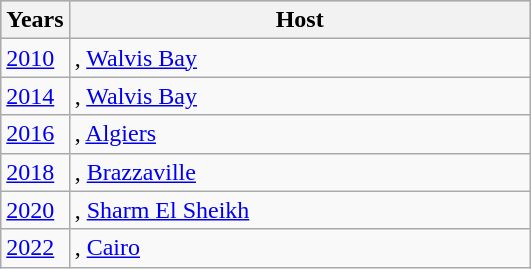<table class="wikitable" valign="top">
<tr bgcolor="lightsteelblue">
<th align=center>Years</th>
<th align=center width=300px>Host</th>
</tr>
<tr>
<td><a href='#'>2010</a></td>
<td>, <a href='#'>Walvis Bay</a></td>
</tr>
<tr>
<td><a href='#'>2014</a></td>
<td>, <a href='#'>Walvis Bay</a></td>
</tr>
<tr>
<td><a href='#'>2016</a></td>
<td>, <a href='#'>Algiers</a></td>
</tr>
<tr>
<td><a href='#'>2018</a></td>
<td>, <a href='#'>Brazzaville</a></td>
</tr>
<tr>
<td><a href='#'>2020</a></td>
<td>, <a href='#'>Sharm El Sheikh</a></td>
</tr>
<tr>
<td><a href='#'>2022</a></td>
<td>, <a href='#'>Cairo</a></td>
</tr>
</table>
